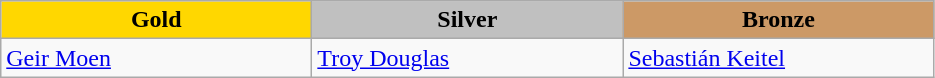<table class="wikitable" style="text-align:left">
<tr align="center">
<td width=200 bgcolor=gold><strong>Gold</strong></td>
<td width=200 bgcolor=silver><strong>Silver</strong></td>
<td width=200 bgcolor=CC9966><strong>Bronze</strong></td>
</tr>
<tr>
<td><a href='#'>Geir Moen</a><br><em></em></td>
<td><a href='#'>Troy Douglas</a><br><em></em></td>
<td><a href='#'>Sebastián Keitel</a><br><em></em></td>
</tr>
</table>
